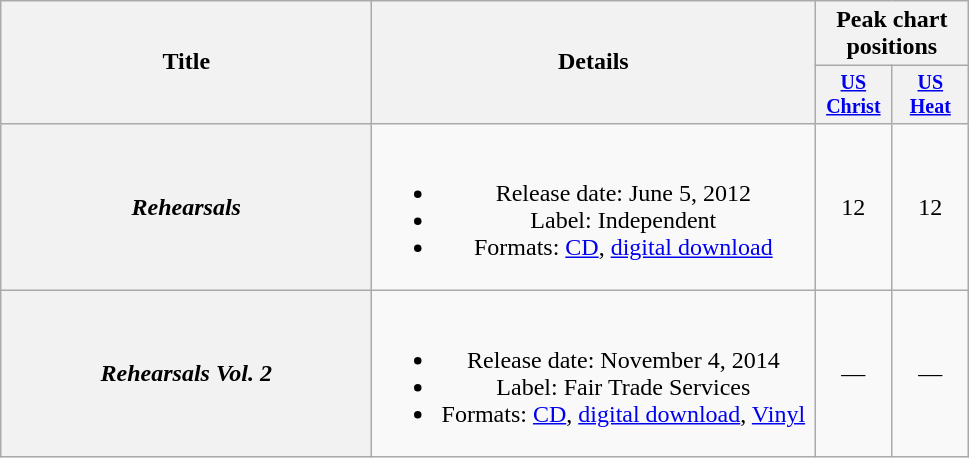<table class="wikitable plainrowheaders" style="text-align:center;">
<tr>
<th rowspan="2" style="width:15em;">Title</th>
<th rowspan="2" style="width:18em;">Details</th>
<th colspan="2">Peak chart positions</th>
</tr>
<tr style=font-size:smaller;>
<th style="width:45px;"><a href='#'>US<br>Christ</a><br></th>
<th style="width:45px;"><a href='#'>US<br>Heat</a><br></th>
</tr>
<tr>
<th scope="row"><em>Rehearsals</em></th>
<td><br><ul><li>Release date: June 5, 2012</li><li>Label: Independent</li><li>Formats: <a href='#'>CD</a>, <a href='#'>digital download</a></li></ul></td>
<td>12 </td>
<td>12 </td>
</tr>
<tr>
<th scope="row"><em>Rehearsals Vol. 2</em></th>
<td><br><ul><li>Release date: November 4, 2014</li><li>Label: Fair Trade Services</li><li>Formats: <a href='#'>CD</a>, <a href='#'>digital download</a>, <a href='#'>Vinyl</a></li></ul></td>
<td>—</td>
<td>—</td>
</tr>
</table>
